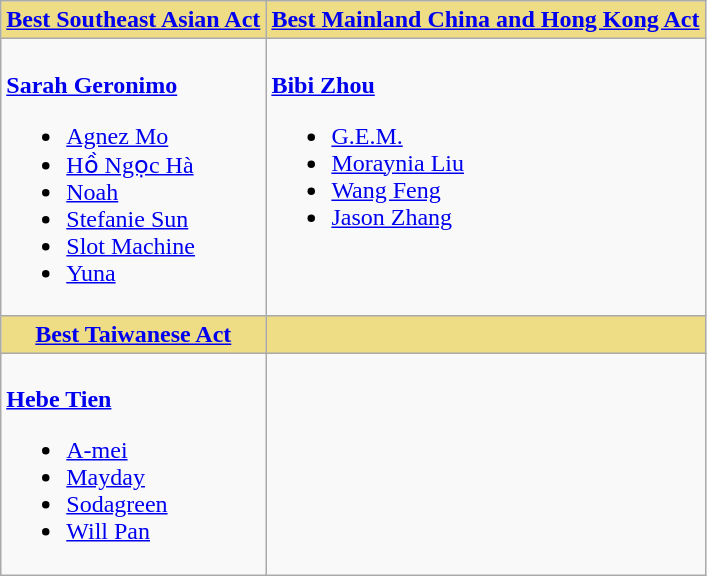<table class=wikitable style="width=100%">
<tr>
<th style="background:#EEDD85; width=50%"><a href='#'>Best Southeast Asian Act</a></th>
<th style="background:#EEDD85; width=50%"><a href='#'>Best Mainland China and Hong Kong Act</a></th>
</tr>
<tr>
<td valign="top"><br><strong><a href='#'>Sarah Geronimo</a></strong><ul><li><a href='#'>Agnez Mo</a></li><li><a href='#'>Hồ Ngọc Hà</a></li><li><a href='#'>Noah</a></li><li><a href='#'>Stefanie Sun</a></li><li><a href='#'>Slot Machine</a></li><li><a href='#'>Yuna</a></li></ul></td>
<td valign="top"><br><strong><a href='#'>Bibi Zhou</a></strong><ul><li><a href='#'>G.E.M.</a></li><li><a href='#'>Moraynia Liu</a></li><li><a href='#'>Wang Feng</a></li><li><a href='#'>Jason Zhang</a></li></ul></td>
</tr>
<tr>
<th style="background:#EEDD85; width=50%"><a href='#'>Best Taiwanese Act</a></th>
<th style="background:#EEDD85; width=50%"></th>
</tr>
<tr>
<td valign="top"><br><strong><a href='#'>Hebe Tien</a></strong><ul><li><a href='#'>A-mei</a></li><li><a href='#'>Mayday</a></li><li><a href='#'>Sodagreen</a></li><li><a href='#'>Will Pan</a></li></ul></td>
<td valign="top"></td>
</tr>
</table>
